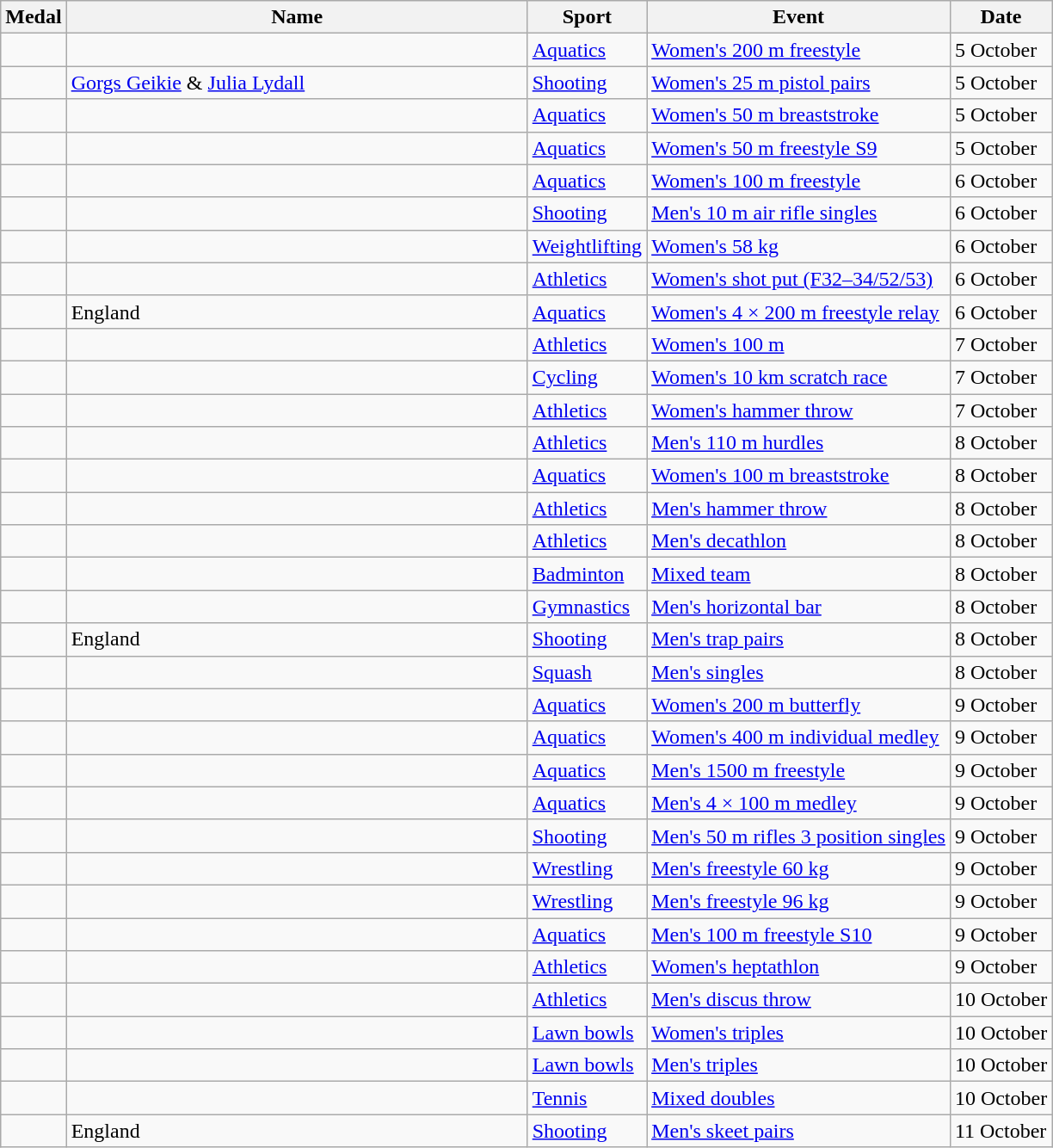<table class="wikitable sortable">
<tr>
<th>Medal</th>
<th style="width:350px;">Name</th>
<th>Sport</th>
<th>Event</th>
<th>Date</th>
</tr>
<tr>
<td></td>
<td></td>
<td><a href='#'>Aquatics</a></td>
<td><a href='#'>Women's 200 m freestyle</a></td>
<td>5 October</td>
</tr>
<tr>
<td></td>
<td><a href='#'>Gorgs Geikie</a> & <a href='#'>Julia Lydall</a></td>
<td><a href='#'>Shooting</a></td>
<td><a href='#'>Women's 25 m pistol pairs</a></td>
<td>5 October</td>
</tr>
<tr>
<td></td>
<td></td>
<td><a href='#'>Aquatics</a></td>
<td><a href='#'>Women's 50 m breaststroke</a></td>
<td>5 October</td>
</tr>
<tr>
<td></td>
<td></td>
<td><a href='#'>Aquatics</a></td>
<td><a href='#'>Women's 50 m freestyle S9</a></td>
<td>5 October</td>
</tr>
<tr>
<td></td>
<td></td>
<td><a href='#'>Aquatics</a></td>
<td><a href='#'>Women's 100 m freestyle</a></td>
<td>6 October</td>
</tr>
<tr>
<td></td>
<td></td>
<td><a href='#'>Shooting</a></td>
<td><a href='#'>Men's 10 m air rifle singles</a></td>
<td>6 October</td>
</tr>
<tr>
<td></td>
<td></td>
<td><a href='#'>Weightlifting</a></td>
<td><a href='#'>Women's 58 kg</a></td>
<td>6 October</td>
</tr>
<tr>
<td></td>
<td></td>
<td><a href='#'>Athletics</a></td>
<td><a href='#'>Women's shot put (F32–34/52/53)</a></td>
<td>6 October</td>
</tr>
<tr>
<td></td>
<td>England</td>
<td><a href='#'>Aquatics</a></td>
<td><a href='#'>Women's 4 × 200 m freestyle relay</a></td>
<td>6 October</td>
</tr>
<tr>
<td></td>
<td></td>
<td><a href='#'>Athletics</a></td>
<td><a href='#'>Women's 100 m</a></td>
<td>7 October</td>
</tr>
<tr>
<td></td>
<td></td>
<td><a href='#'>Cycling</a></td>
<td><a href='#'>Women's 10 km scratch race</a></td>
<td>7 October</td>
</tr>
<tr>
<td></td>
<td></td>
<td><a href='#'>Athletics</a></td>
<td><a href='#'>Women's hammer throw</a></td>
<td>7 October</td>
</tr>
<tr>
<td></td>
<td></td>
<td><a href='#'>Athletics</a></td>
<td><a href='#'>Men's 110 m hurdles</a></td>
<td>8 October</td>
</tr>
<tr>
<td></td>
<td></td>
<td><a href='#'>Aquatics</a></td>
<td><a href='#'>Women's 100 m breaststroke</a></td>
<td>8 October</td>
</tr>
<tr>
<td></td>
<td></td>
<td><a href='#'>Athletics</a></td>
<td><a href='#'>Men's hammer throw</a></td>
<td>8 October</td>
</tr>
<tr>
<td></td>
<td></td>
<td><a href='#'>Athletics</a></td>
<td><a href='#'>Men's decathlon</a></td>
<td>8 October</td>
</tr>
<tr>
<td></td>
<td></td>
<td><a href='#'>Badminton</a></td>
<td><a href='#'>Mixed team</a></td>
<td>8 October</td>
</tr>
<tr>
<td></td>
<td></td>
<td><a href='#'>Gymnastics</a></td>
<td><a href='#'>Men's horizontal bar</a></td>
<td>8 October</td>
</tr>
<tr>
<td></td>
<td>England</td>
<td><a href='#'>Shooting</a></td>
<td><a href='#'>Men's trap pairs</a></td>
<td>8 October</td>
</tr>
<tr>
<td></td>
<td></td>
<td><a href='#'>Squash</a></td>
<td><a href='#'>Men's singles</a></td>
<td>8 October</td>
</tr>
<tr>
<td></td>
<td></td>
<td><a href='#'>Aquatics</a></td>
<td><a href='#'>Women's 200 m butterfly</a></td>
<td>9 October</td>
</tr>
<tr>
<td></td>
<td></td>
<td><a href='#'>Aquatics</a></td>
<td><a href='#'>Women's 400 m individual medley</a></td>
<td>9 October</td>
</tr>
<tr>
<td></td>
<td></td>
<td><a href='#'>Aquatics</a></td>
<td><a href='#'>Men's 1500 m freestyle</a></td>
<td>9 October</td>
</tr>
<tr>
<td></td>
<td></td>
<td><a href='#'>Aquatics</a></td>
<td><a href='#'>Men's 4 × 100 m medley</a></td>
<td>9 October</td>
</tr>
<tr>
<td></td>
<td></td>
<td><a href='#'>Shooting</a></td>
<td><a href='#'>Men's 50 m rifles 3 position singles</a></td>
<td>9 October</td>
</tr>
<tr>
<td></td>
<td></td>
<td><a href='#'>Wrestling</a></td>
<td><a href='#'>Men's freestyle 60 kg</a></td>
<td>9 October</td>
</tr>
<tr>
<td></td>
<td></td>
<td><a href='#'>Wrestling</a></td>
<td><a href='#'>Men's freestyle 96 kg</a></td>
<td>9 October</td>
</tr>
<tr>
<td></td>
<td></td>
<td><a href='#'>Aquatics</a></td>
<td><a href='#'>Men's 100 m freestyle S10</a></td>
<td>9 October</td>
</tr>
<tr>
<td></td>
<td></td>
<td><a href='#'>Athletics</a></td>
<td><a href='#'>Women's heptathlon</a></td>
<td>9 October</td>
</tr>
<tr>
<td></td>
<td></td>
<td><a href='#'>Athletics</a></td>
<td><a href='#'>Men's discus throw</a></td>
<td>10 October</td>
</tr>
<tr>
<td></td>
<td></td>
<td><a href='#'>Lawn bowls</a></td>
<td><a href='#'>Women's triples</a></td>
<td>10 October</td>
</tr>
<tr>
<td></td>
<td></td>
<td><a href='#'>Lawn bowls</a></td>
<td><a href='#'>Men's triples</a></td>
<td>10 October</td>
</tr>
<tr>
<td></td>
<td></td>
<td><a href='#'>Tennis</a></td>
<td><a href='#'>Mixed doubles</a></td>
<td>10 October</td>
</tr>
<tr>
<td></td>
<td>England</td>
<td><a href='#'>Shooting</a></td>
<td><a href='#'>Men's skeet pairs</a></td>
<td>11 October</td>
</tr>
</table>
